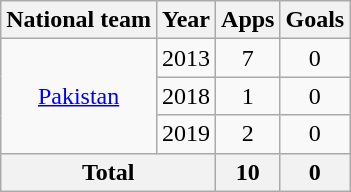<table class="wikitable" style="text-align:center">
<tr>
<th>National team</th>
<th>Year</th>
<th>Apps</th>
<th>Goals</th>
</tr>
<tr>
<td rowspan="3"><a href='#'>Pakistan</a></td>
<td>2013</td>
<td>7</td>
<td>0</td>
</tr>
<tr>
<td>2018</td>
<td>1</td>
<td>0</td>
</tr>
<tr>
<td>2019</td>
<td>2</td>
<td>0</td>
</tr>
<tr>
<th colspan="2">Total</th>
<th>10</th>
<th>0</th>
</tr>
</table>
